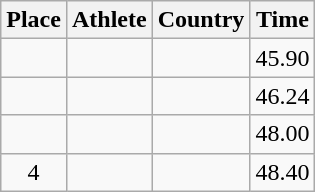<table class="wikitable">
<tr>
<th>Place</th>
<th>Athlete</th>
<th>Country</th>
<th>Time</th>
</tr>
<tr>
<td align=center></td>
<td></td>
<td></td>
<td>45.90</td>
</tr>
<tr>
<td align=center></td>
<td></td>
<td></td>
<td>46.24</td>
</tr>
<tr>
<td align=center></td>
<td></td>
<td></td>
<td>48.00</td>
</tr>
<tr>
<td align=center>4</td>
<td></td>
<td></td>
<td>48.40</td>
</tr>
</table>
